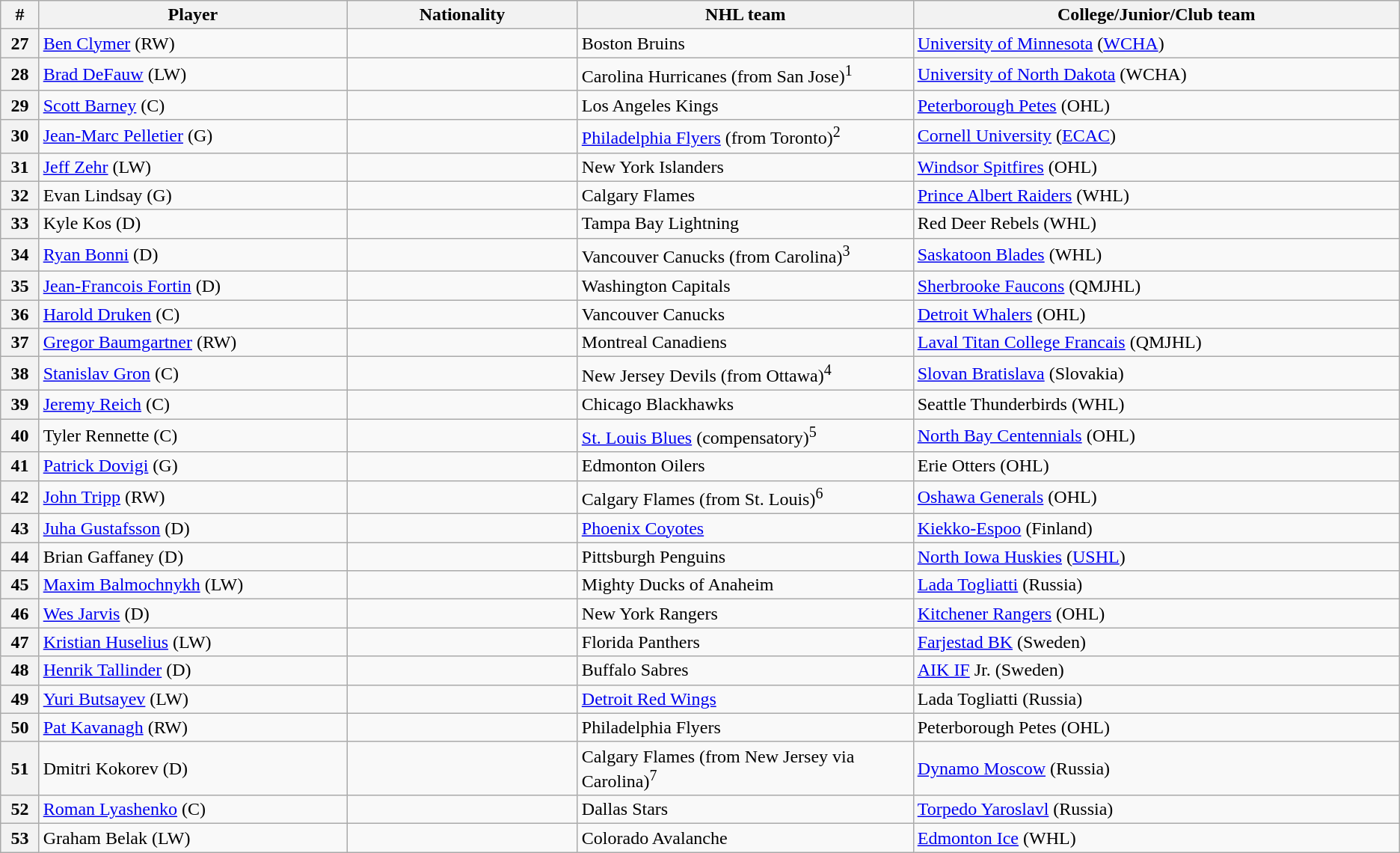<table class="wikitable">
<tr>
<th bgcolor="#DDDDFF" width="2.75%">#</th>
<th bgcolor="#DDDDFF" width="22.0%">Player</th>
<th bgcolor="#DDDDFF" width="16.5%">Nationality</th>
<th bgcolor="#DDDDFF" width="24.0%">NHL team</th>
<th bgcolor="#DDDDFF" width="100.0%">College/Junior/Club team</th>
</tr>
<tr>
<th>27</th>
<td><a href='#'>Ben Clymer</a> (RW)</td>
<td></td>
<td>Boston Bruins</td>
<td><a href='#'>University of Minnesota</a> (<a href='#'>WCHA</a>)</td>
</tr>
<tr>
<th>28</th>
<td><a href='#'>Brad DeFauw</a> (LW)</td>
<td></td>
<td>Carolina Hurricanes (from San Jose)<sup>1</sup></td>
<td><a href='#'>University of North Dakota</a> (WCHA)</td>
</tr>
<tr>
<th>29</th>
<td><a href='#'>Scott Barney</a> (C)</td>
<td></td>
<td>Los Angeles Kings</td>
<td><a href='#'>Peterborough Petes</a> (OHL)</td>
</tr>
<tr>
<th>30</th>
<td><a href='#'>Jean-Marc Pelletier</a> (G)</td>
<td></td>
<td><a href='#'>Philadelphia Flyers</a> (from Toronto)<sup>2</sup></td>
<td><a href='#'>Cornell University</a> (<a href='#'>ECAC</a>)</td>
</tr>
<tr>
<th>31</th>
<td><a href='#'>Jeff Zehr</a> (LW)</td>
<td></td>
<td>New York Islanders</td>
<td><a href='#'>Windsor Spitfires</a> (OHL)</td>
</tr>
<tr>
<th>32</th>
<td>Evan Lindsay (G)</td>
<td></td>
<td>Calgary Flames</td>
<td><a href='#'>Prince Albert Raiders</a> (WHL)</td>
</tr>
<tr>
<th>33</th>
<td>Kyle Kos (D)</td>
<td></td>
<td>Tampa Bay Lightning</td>
<td>Red Deer Rebels (WHL)</td>
</tr>
<tr>
<th>34</th>
<td><a href='#'>Ryan Bonni</a> (D)</td>
<td></td>
<td>Vancouver Canucks (from Carolina)<sup>3</sup></td>
<td><a href='#'>Saskatoon Blades</a> (WHL)</td>
</tr>
<tr>
<th>35</th>
<td><a href='#'>Jean-Francois Fortin</a> (D)</td>
<td></td>
<td>Washington Capitals</td>
<td><a href='#'>Sherbrooke Faucons</a> (QMJHL)</td>
</tr>
<tr>
<th>36</th>
<td><a href='#'>Harold Druken</a> (C)</td>
<td></td>
<td>Vancouver Canucks</td>
<td><a href='#'>Detroit Whalers</a> (OHL)</td>
</tr>
<tr>
<th>37</th>
<td><a href='#'>Gregor Baumgartner</a> (RW)</td>
<td></td>
<td>Montreal Canadiens</td>
<td><a href='#'>Laval Titan College Francais</a> (QMJHL)</td>
</tr>
<tr>
<th>38</th>
<td><a href='#'>Stanislav Gron</a> (C)</td>
<td></td>
<td>New Jersey Devils (from Ottawa)<sup>4</sup></td>
<td><a href='#'>Slovan Bratislava</a> (Slovakia)</td>
</tr>
<tr>
<th>39</th>
<td><a href='#'>Jeremy Reich</a> (C)</td>
<td></td>
<td>Chicago Blackhawks</td>
<td>Seattle Thunderbirds (WHL)</td>
</tr>
<tr>
<th>40</th>
<td>Tyler Rennette (C)</td>
<td></td>
<td><a href='#'>St. Louis Blues</a> (compensatory)<sup>5</sup></td>
<td><a href='#'>North Bay Centennials</a> (OHL)</td>
</tr>
<tr>
<th>41</th>
<td><a href='#'>Patrick Dovigi</a> (G)</td>
<td></td>
<td>Edmonton Oilers</td>
<td>Erie Otters (OHL)</td>
</tr>
<tr>
<th>42</th>
<td><a href='#'>John Tripp</a> (RW)</td>
<td></td>
<td>Calgary Flames (from St. Louis)<sup>6</sup></td>
<td><a href='#'>Oshawa Generals</a> (OHL)</td>
</tr>
<tr>
<th>43</th>
<td><a href='#'>Juha Gustafsson</a> (D)</td>
<td></td>
<td><a href='#'>Phoenix Coyotes</a></td>
<td><a href='#'>Kiekko-Espoo</a> (Finland)</td>
</tr>
<tr>
<th>44</th>
<td>Brian Gaffaney (D)</td>
<td></td>
<td>Pittsburgh Penguins</td>
<td><a href='#'>North Iowa Huskies</a> (<a href='#'>USHL</a>)</td>
</tr>
<tr>
<th>45</th>
<td><a href='#'>Maxim Balmochnykh</a> (LW)</td>
<td></td>
<td>Mighty Ducks of Anaheim</td>
<td><a href='#'>Lada Togliatti</a> (Russia)</td>
</tr>
<tr>
<th>46</th>
<td><a href='#'>Wes Jarvis</a> (D)</td>
<td></td>
<td>New York Rangers</td>
<td><a href='#'>Kitchener Rangers</a> (OHL)</td>
</tr>
<tr>
<th>47</th>
<td><a href='#'>Kristian Huselius</a> (LW)</td>
<td></td>
<td>Florida Panthers</td>
<td><a href='#'>Farjestad BK</a> (Sweden)</td>
</tr>
<tr>
<th>48</th>
<td><a href='#'>Henrik Tallinder</a> (D)</td>
<td></td>
<td>Buffalo Sabres</td>
<td><a href='#'>AIK IF</a> Jr. (Sweden)</td>
</tr>
<tr>
<th>49</th>
<td><a href='#'>Yuri Butsayev</a> (LW)</td>
<td></td>
<td><a href='#'>Detroit Red Wings</a></td>
<td>Lada Togliatti (Russia)</td>
</tr>
<tr>
<th>50</th>
<td><a href='#'>Pat Kavanagh</a> (RW)</td>
<td></td>
<td>Philadelphia Flyers</td>
<td>Peterborough Petes (OHL)</td>
</tr>
<tr>
<th>51</th>
<td>Dmitri Kokorev (D)</td>
<td></td>
<td>Calgary Flames (from New Jersey via Carolina)<sup>7</sup></td>
<td><a href='#'>Dynamo Moscow</a> (Russia)</td>
</tr>
<tr>
<th>52</th>
<td><a href='#'>Roman Lyashenko</a> (C)</td>
<td></td>
<td>Dallas Stars</td>
<td><a href='#'>Torpedo Yaroslavl</a> (Russia)</td>
</tr>
<tr>
<th>53</th>
<td>Graham Belak (LW)</td>
<td></td>
<td>Colorado Avalanche</td>
<td><a href='#'>Edmonton Ice</a> (WHL)</td>
</tr>
</table>
